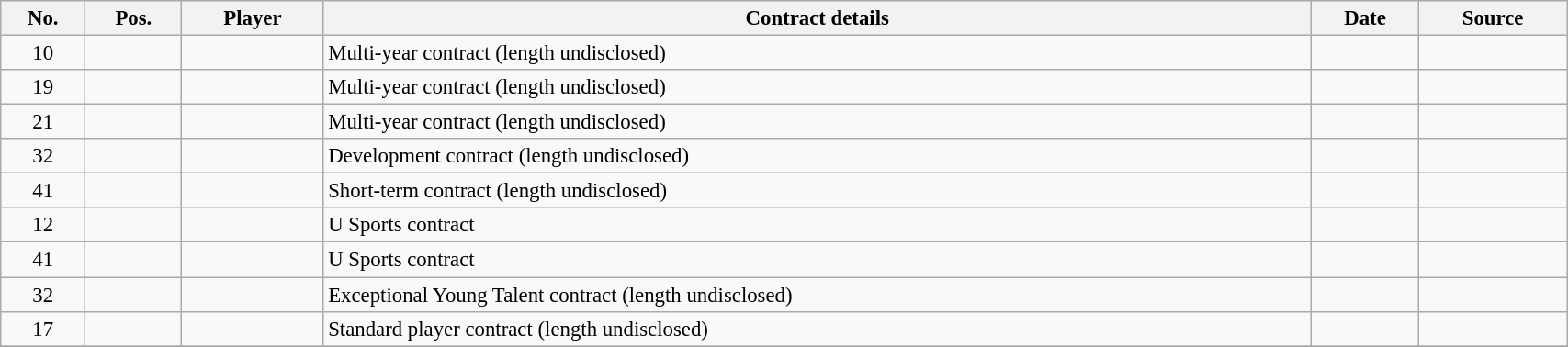<table class="wikitable sortable" style="width:90%; font-size:95%;">
<tr>
<th>No.</th>
<th>Pos.</th>
<th>Player</th>
<th>Contract details</th>
<th>Date</th>
<th>Source</th>
</tr>
<tr>
<td align=center>10</td>
<td align=center></td>
<td></td>
<td>Multi-year contract (length undisclosed)</td>
<td></td>
<td></td>
</tr>
<tr>
<td align=center>19</td>
<td align=center></td>
<td></td>
<td>Multi-year contract (length undisclosed)</td>
<td></td>
<td></td>
</tr>
<tr>
<td align=center>21</td>
<td align=center></td>
<td></td>
<td>Multi-year contract (length undisclosed)</td>
<td></td>
<td></td>
</tr>
<tr>
<td align=center>32</td>
<td align=center></td>
<td></td>
<td>Development contract (length undisclosed)</td>
<td></td>
<td></td>
</tr>
<tr>
<td align=center>41</td>
<td align=center></td>
<td></td>
<td>Short-term contract (length undisclosed)</td>
<td></td>
<td></td>
</tr>
<tr>
<td align=center>12</td>
<td align=center></td>
<td></td>
<td>U Sports contract</td>
<td></td>
<td></td>
</tr>
<tr>
<td align=center>41</td>
<td align=center></td>
<td></td>
<td>U Sports contract</td>
<td></td>
<td></td>
</tr>
<tr>
<td align=center>32</td>
<td align=center></td>
<td></td>
<td>Exceptional Young Talent contract (length undisclosed)</td>
<td></td>
<td></td>
</tr>
<tr>
<td align=center>17</td>
<td align=center></td>
<td></td>
<td>Standard player contract (length undisclosed)</td>
<td></td>
<td></td>
</tr>
<tr>
</tr>
</table>
